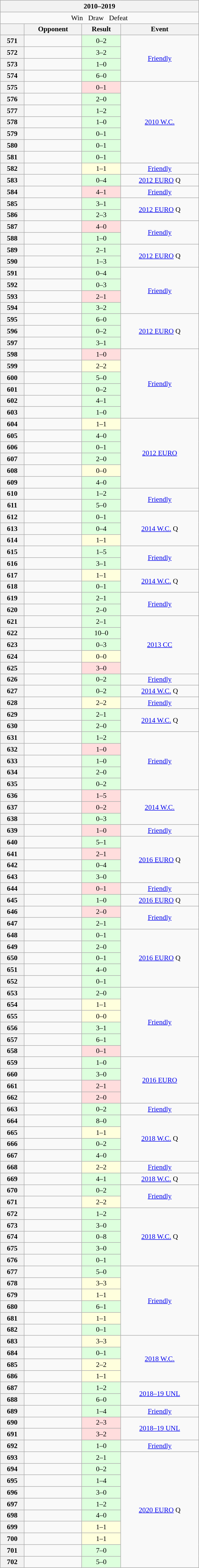<table class="wikitable collapsible collapsed" style="font-size: 90%">
<tr>
<th colspan="4" style="width:400px;">2010–2019</th>
</tr>
<tr>
<td style="text-align:center;" colspan="4"> Win   Draw   Defeat</td>
</tr>
<tr>
<th></th>
<th>Opponent</th>
<th>Result</th>
<th>Event</th>
</tr>
<tr>
<th>571</th>
<td></td>
<td style="background:#dfd; text-align:center;">0–2</td>
<td style="text-align:center;" rowspan="4"><a href='#'>Friendly</a></td>
</tr>
<tr>
<th>572</th>
<td></td>
<td style="background:#dfd; text-align:center;">3–2</td>
</tr>
<tr>
<th>573</th>
<td></td>
<td style="background:#dfd; text-align:center;">1–0</td>
</tr>
<tr>
<th>574</th>
<td></td>
<td style="background:#dfd; text-align:center;">6–0</td>
</tr>
<tr>
<th>575</th>
<td></td>
<td style="background:#fdd; text-align:center;">0–1</td>
<td style="text-align:center;" rowspan="7"> <a href='#'>2010 W.C.</a></td>
</tr>
<tr>
<th>576</th>
<td></td>
<td style="background:#dfd; text-align:center;">2–0</td>
</tr>
<tr>
<th>577</th>
<td></td>
<td style="background:#dfd; text-align:center;">1–2</td>
</tr>
<tr>
<th>578</th>
<td></td>
<td style="background:#dfd; text-align:center;">1–0</td>
</tr>
<tr>
<th>579</th>
<td></td>
<td style="background:#dfd; text-align:center;">0–1</td>
</tr>
<tr>
<th>580</th>
<td></td>
<td style="background:#dfd; text-align:center;">0–1</td>
</tr>
<tr>
<th>581</th>
<td></td>
<td style="background:#dfd; text-align:center;">0–1</td>
</tr>
<tr>
<th>582</th>
<td></td>
<td style="background:#ffd; text-align:center;">1–1</td>
<td style="text-align:center;"><a href='#'>Friendly</a></td>
</tr>
<tr>
<th>583</th>
<td></td>
<td style="background:#dfd; text-align:center;">0–4</td>
<td style="text-align:center;"> <a href='#'>2012 EURO</a> Q</td>
</tr>
<tr>
<th>584</th>
<td></td>
<td style="background:#fdd; text-align:center;">4–1</td>
<td style="text-align:center;"><a href='#'>Friendly</a></td>
</tr>
<tr>
<th>585</th>
<td></td>
<td style="background:#dfd; text-align:center;">3–1</td>
<td style="text-align:center;" rowspan="2"> <a href='#'>2012 EURO</a> Q</td>
</tr>
<tr>
<th>586</th>
<td></td>
<td style="background:#dfd; text-align:center;">2–3</td>
</tr>
<tr>
<th>587</th>
<td></td>
<td style="background:#fdd; text-align:center;">4–0</td>
<td style="text-align:center;" rowspan="2"><a href='#'>Friendly</a></td>
</tr>
<tr>
<th>588</th>
<td></td>
<td style="background:#dfd; text-align:center;">1–0</td>
</tr>
<tr>
<th>589</th>
<td></td>
<td style="background:#dfd; text-align:center;">2–1</td>
<td style="text-align:center;" rowspan="2"> <a href='#'>2012 EURO</a> Q</td>
</tr>
<tr>
<th>590</th>
<td></td>
<td style="background:#dfd; text-align:center;">1–3</td>
</tr>
<tr>
<th>591</th>
<td></td>
<td style="background:#dfd; text-align:center;">0–4</td>
<td style="text-align:center;" rowspan="4"><a href='#'>Friendly</a></td>
</tr>
<tr>
<th>592</th>
<td></td>
<td style="background:#dfd; text-align:center;">0–3</td>
</tr>
<tr>
<th>593</th>
<td></td>
<td style="background:#fdd; text-align:center;">2–1</td>
</tr>
<tr>
<th>594</th>
<td></td>
<td style="background:#dfd; text-align:center;">3–2</td>
</tr>
<tr>
<th>595</th>
<td></td>
<td style="background:#dfd; text-align:center;">6–0</td>
<td style="text-align:center;" rowspan="3"> <a href='#'>2012 EURO</a> Q</td>
</tr>
<tr>
<th>596</th>
<td></td>
<td style="background:#dfd; text-align:center;">0–2</td>
</tr>
<tr>
<th>597</th>
<td></td>
<td style="background:#dfd; text-align:center;">3–1</td>
</tr>
<tr>
<th>598</th>
<td></td>
<td style="background:#fdd; text-align:center;">1–0</td>
<td style="text-align:center;" rowspan="6"><a href='#'>Friendly</a></td>
</tr>
<tr>
<th>599</th>
<td></td>
<td style="background:#ffd; text-align:center;">2–2</td>
</tr>
<tr>
<th>600</th>
<td></td>
<td style="background:#dfd; text-align:center;">5–0</td>
</tr>
<tr>
<th>601</th>
<td></td>
<td style="background:#dfd; text-align:center;">0–2</td>
</tr>
<tr>
<th>602</th>
<td></td>
<td style="background:#dfd; text-align:center;">4–1</td>
</tr>
<tr>
<th>603</th>
<td></td>
<td style="background:#dfd; text-align:center;">1–0</td>
</tr>
<tr>
<th>604</th>
<td></td>
<td style="background:#ffd; text-align:center;">1–1</td>
<td style="text-align:center;" rowspan="6"> <a href='#'>2012 EURO</a></td>
</tr>
<tr>
<th>605</th>
<td></td>
<td style="background:#dfd; text-align:center;">4–0</td>
</tr>
<tr>
<th>606</th>
<td></td>
<td style="background:#dfd; text-align:center;">0–1</td>
</tr>
<tr>
<th>607</th>
<td></td>
<td style="background:#dfd; text-align:center;">2–0</td>
</tr>
<tr>
<th>608</th>
<td></td>
<td style="background:#ffd; text-align:center;">0–0</td>
</tr>
<tr>
<th>609</th>
<td></td>
<td style="background:#dfd; text-align:center;">4–0</td>
</tr>
<tr>
<th>610</th>
<td></td>
<td style="background:#dfd; text-align:center;">1–2</td>
<td style="text-align:center;" rowspan="2"><a href='#'>Friendly</a></td>
</tr>
<tr>
<th>611</th>
<td></td>
<td style="background:#dfd; text-align:center;">5–0</td>
</tr>
<tr>
<th>612</th>
<td></td>
<td style="background:#dfd; text-align:center;">0–1</td>
<td style="text-align:center;" rowspan="3"> <a href='#'>2014 W.C.</a> Q</td>
</tr>
<tr>
<th>613</th>
<td></td>
<td style="background:#dfd; text-align:center;">0–4</td>
</tr>
<tr>
<th>614</th>
<td></td>
<td style="background:#ffd; text-align:center;">1–1</td>
</tr>
<tr>
<th>615</th>
<td></td>
<td style="background:#dfd; text-align:center;">1–5</td>
<td style="text-align:center;" rowspan="2"><a href='#'>Friendly</a></td>
</tr>
<tr>
<th>616</th>
<td></td>
<td style="background:#dfd; text-align:center;">3–1</td>
</tr>
<tr>
<th>617</th>
<td></td>
<td style="background:#ffd; text-align:center;">1–1</td>
<td style="text-align:center;" rowspan="2"> <a href='#'>2014 W.C.</a> Q</td>
</tr>
<tr>
<th>618</th>
<td></td>
<td style="background:#dfd; text-align:center;">0–1</td>
</tr>
<tr>
<th>619</th>
<td></td>
<td style="background:#dfd; text-align:center;">2–1</td>
<td style="text-align:center;" rowspan="2"><a href='#'>Friendly</a></td>
</tr>
<tr>
<th>620</th>
<td></td>
<td style="background:#dfd; text-align:center;">2–0</td>
</tr>
<tr>
<th>621</th>
<td></td>
<td style="background:#dfd; text-align:center;">2–1</td>
<td style="text-align:center;" rowspan="5"> <a href='#'>2013 CC</a></td>
</tr>
<tr>
<th>622</th>
<td></td>
<td style="background:#dfd; text-align:center;">10–0</td>
</tr>
<tr>
<th>623</th>
<td></td>
<td style="background:#dfd; text-align:center;">0–3</td>
</tr>
<tr>
<th>624</th>
<td></td>
<td style="background:#ffd; text-align:center;">0–0</td>
</tr>
<tr>
<th>625</th>
<td></td>
<td style="background:#fdd; text-align:center;">3–0</td>
</tr>
<tr>
<th>626</th>
<td></td>
<td style="background:#dfd; text-align:center;">0–2</td>
<td style="text-align:center;"><a href='#'>Friendly</a></td>
</tr>
<tr>
<th>627</th>
<td></td>
<td style="background:#dfd; text-align:center;">0–2</td>
<td style="text-align:center;"> <a href='#'>2014 W.C.</a> Q</td>
</tr>
<tr>
<th>628</th>
<td></td>
<td style="background:#ffd; text-align:center;">2–2</td>
<td style="text-align:center;"><a href='#'>Friendly</a></td>
</tr>
<tr>
<th>629</th>
<td></td>
<td style="background:#dfd; text-align:center;">2–1</td>
<td style="text-align:center;" rowspan="2"> <a href='#'>2014 W.C.</a> Q</td>
</tr>
<tr>
<th>630</th>
<td></td>
<td style="background:#dfd; text-align:center;">2–0</td>
</tr>
<tr>
<th>631</th>
<td></td>
<td style="background:#dfd; text-align:center;">1–2</td>
<td style="text-align:center;" rowspan="5"><a href='#'>Friendly</a></td>
</tr>
<tr>
<th>632</th>
<td></td>
<td style="background:#fdd; text-align:center;">1–0</td>
</tr>
<tr>
<th>633</th>
<td></td>
<td style="background:#dfd; text-align:center;">1–0</td>
</tr>
<tr>
<th>634</th>
<td></td>
<td style="background:#dfd; text-align:center;">2–0</td>
</tr>
<tr>
<th>635</th>
<td></td>
<td style="background:#dfd; text-align:center;">0–2</td>
</tr>
<tr>
<th>636</th>
<td></td>
<td style="background:#fdd; text-align:center;">1–5</td>
<td style="text-align:center;" rowspan="3"> <a href='#'>2014 W.C.</a></td>
</tr>
<tr>
<th>637</th>
<td></td>
<td style="background:#fdd; text-align:center;">0–2</td>
</tr>
<tr>
<th>638</th>
<td></td>
<td style="background:#dfd; text-align:center;">0–3</td>
</tr>
<tr>
<th>639</th>
<td></td>
<td style="background:#fdd; text-align:center;">1–0</td>
<td style="text-align:center;"><a href='#'>Friendly</a></td>
</tr>
<tr>
<th>640</th>
<td></td>
<td style="background:#dfd; text-align:center;">5–1</td>
<td style="text-align:center;" rowspan="4"> <a href='#'>2016 EURO</a> Q</td>
</tr>
<tr>
<th>641</th>
<td></td>
<td style="background:#fdd; text-align:center;">2–1</td>
</tr>
<tr>
<th>642</th>
<td></td>
<td style="background:#dfd; text-align:center;">0–4</td>
</tr>
<tr>
<th>643</th>
<td></td>
<td style="background:#dfd; text-align:center;">3–0</td>
</tr>
<tr>
<th>644</th>
<td></td>
<td style="background:#fdd; text-align:center;">0–1</td>
<td style="text-align:center;"><a href='#'>Friendly</a></td>
</tr>
<tr>
<th>645</th>
<td></td>
<td style="background:#dfd; text-align:center;">1–0</td>
<td style="text-align:center;"> <a href='#'>2016 EURO</a> Q</td>
</tr>
<tr>
<th>646</th>
<td></td>
<td style="background:#fdd; text-align:center;">2–0</td>
<td style="text-align:center;" rowspan="2"><a href='#'>Friendly</a></td>
</tr>
<tr>
<th>647</th>
<td></td>
<td style="background:#dfd; text-align:center;">2–1</td>
</tr>
<tr>
<th>648</th>
<td></td>
<td style="background:#dfd; text-align:center;">0–1</td>
<td style="text-align:center;" rowspan="5"> <a href='#'>2016 EURO</a> Q</td>
</tr>
<tr>
<th>649</th>
<td></td>
<td style="background:#dfd; text-align:center;">2–0</td>
</tr>
<tr>
<th>650</th>
<td></td>
<td style="background:#dfd; text-align:center;">0–1</td>
</tr>
<tr>
<th>651</th>
<td></td>
<td style="background:#dfd; text-align:center;">4–0</td>
</tr>
<tr>
<th>652</th>
<td></td>
<td style="background:#dfd; text-align:center;">0–1</td>
</tr>
<tr>
<th>653</th>
<td></td>
<td style="background:#dfd; text-align:center;">2–0</td>
<td style="text-align:center;" rowspan="6"><a href='#'>Friendly</a></td>
</tr>
<tr>
<th>654</th>
<td></td>
<td style="background:#ffd; text-align:center;">1–1</td>
</tr>
<tr>
<th>655</th>
<td></td>
<td style="background:#ffd; text-align:center;">0–0</td>
</tr>
<tr>
<th>656</th>
<td></td>
<td style="background:#dfd; text-align:center;">3–1</td>
</tr>
<tr>
<th>657</th>
<td></td>
<td style="background:#dfd; text-align:center;">6–1</td>
</tr>
<tr>
<th>658</th>
<td></td>
<td style="background:#fdd; text-align:center;">0–1</td>
</tr>
<tr>
<th>659</th>
<td></td>
<td style="background:#dfd; text-align:center;">1–0</td>
<td style="text-align:center;" rowspan="4"> <a href='#'>2016 EURO</a></td>
</tr>
<tr>
<th>660</th>
<td></td>
<td style="background:#dfd; text-align:center;">3–0</td>
</tr>
<tr>
<th>661</th>
<td></td>
<td style="background:#fdd; text-align:center;">2–1</td>
</tr>
<tr>
<th>662</th>
<td></td>
<td style="background:#fdd; text-align:center;">2–0</td>
</tr>
<tr>
<th>663</th>
<td></td>
<td style="background:#dfd; text-align:center;">0–2</td>
<td style="text-align:center;"><a href='#'>Friendly</a></td>
</tr>
<tr>
<th>664</th>
<td></td>
<td style="background:#dfd; text-align:center;">8–0</td>
<td style="text-align:center;" rowspan="4"> <a href='#'>2018 W.C.</a> Q</td>
</tr>
<tr>
<th>665</th>
<td></td>
<td style="background:#ffd; text-align:center;">1–1</td>
</tr>
<tr>
<th>666</th>
<td></td>
<td style="background:#dfd; text-align:center;">0–2</td>
</tr>
<tr>
<th>667</th>
<td></td>
<td style="background:#dfd; text-align:center;">4–0</td>
</tr>
<tr>
<th>668</th>
<td></td>
<td style="background:#ffd; text-align:center;">2–2</td>
<td style="text-align:center;"><a href='#'>Friendly</a></td>
</tr>
<tr>
<th>669</th>
<td></td>
<td style="background:#dfd; text-align:center;">4–1</td>
<td style="text-align:center;"> <a href='#'>2018 W.C.</a> Q</td>
</tr>
<tr>
<th>670</th>
<td></td>
<td style="background:#dfd; text-align:center;">0–2</td>
<td style="text-align:center;" rowspan="2"><a href='#'>Friendly</a></td>
</tr>
<tr>
<th>671</th>
<td></td>
<td style="background:#ffd; text-align:center;">2–2</td>
</tr>
<tr>
<th>672</th>
<td></td>
<td style="background:#dfd; text-align:center;">1–2</td>
<td style="text-align:center;" rowspan="5"> <a href='#'>2018 W.C.</a> Q</td>
</tr>
<tr>
<th>673</th>
<td></td>
<td style="background:#dfd; text-align:center;">3–0</td>
</tr>
<tr>
<th>674</th>
<td></td>
<td style="background:#dfd; text-align:center;">0–8</td>
</tr>
<tr>
<th>675</th>
<td></td>
<td style="background:#dfd; text-align:center;">3–0</td>
</tr>
<tr>
<th>676</th>
<td></td>
<td style="background:#dfd; text-align:center;">0–1</td>
</tr>
<tr>
<th>677</th>
<td></td>
<td style="background:#dfd; text-align:center;">5–0</td>
<td style="text-align:center;" rowspan="6"><a href='#'>Friendly</a></td>
</tr>
<tr>
<th>678</th>
<td></td>
<td style="background:#ffd; text-align:center;">3–3</td>
</tr>
<tr>
<th>679</th>
<td></td>
<td style="background:#ffd; text-align:center;">1–1</td>
</tr>
<tr>
<th>680</th>
<td></td>
<td style="background:#dfd; text-align:center;">6–1</td>
</tr>
<tr>
<th>681</th>
<td></td>
<td style="background:#ffd; text-align:center;">1–1</td>
</tr>
<tr>
<th>682</th>
<td></td>
<td style="background:#dfd; text-align:center;">0–1</td>
</tr>
<tr>
<th>683</th>
<td></td>
<td style="background:#ffd; text-align:center;">3–3</td>
<td style="text-align:center;" rowspan="4"> <a href='#'>2018 W.C.</a></td>
</tr>
<tr>
<th>684</th>
<td></td>
<td style="background:#dfd; text-align:center;">0–1</td>
</tr>
<tr>
<th>685</th>
<td></td>
<td style="background:#ffd; text-align:center;">2–2</td>
</tr>
<tr>
<th>686</th>
<td></td>
<td style="background:#ffd; text-align:center;">1–1</td>
</tr>
<tr>
<th>687</th>
<td></td>
<td style="background:#dfd; text-align:center;">1–2</td>
<td style="text-align:center;" rowspan="2"><a href='#'>2018–19 UNL</a></td>
</tr>
<tr>
<th>688</th>
<td></td>
<td style="background:#dfd; text-align:center;">6–0</td>
</tr>
<tr>
<th>689</th>
<td></td>
<td style="background:#dfd; text-align:center;">1–4</td>
<td style="text-align:center;"><a href='#'>Friendly</a></td>
</tr>
<tr>
<th>690</th>
<td></td>
<td style="background:#fdd; text-align:center;">2–3</td>
<td style="text-align:center;" rowspan="2"><a href='#'>2018–19 UNL</a></td>
</tr>
<tr>
<th>691</th>
<td></td>
<td style="background:#fdd; text-align:center;">3–2</td>
</tr>
<tr>
<th>692</th>
<td></td>
<td style="background:#dfd; text-align:center;">1–0</td>
<td style="text-align:center;"><a href='#'>Friendly</a></td>
</tr>
<tr>
<th>693</th>
<td></td>
<td style="background:#dfd; text-align:center;">2–1</td>
<td style="text-align:center;" rowspan="10"> <a href='#'>2020 EURO</a> Q</td>
</tr>
<tr>
<th>694</th>
<td></td>
<td style="background:#dfd; text-align:center;">0–2</td>
</tr>
<tr>
<th>695</th>
<td></td>
<td style="background:#dfd; text-align:center;">1–4</td>
</tr>
<tr>
<th>696</th>
<td></td>
<td style="background:#dfd; text-align:center;">3–0</td>
</tr>
<tr>
<th>697</th>
<td></td>
<td style="background:#dfd; text-align:center;">1–2</td>
</tr>
<tr>
<th>698</th>
<td></td>
<td style="background:#dfd; text-align:center;">4–0</td>
</tr>
<tr>
<th>699</th>
<td></td>
<td style="background:#ffd; text-align:center;">1–1</td>
</tr>
<tr>
<th>700</th>
<td></td>
<td style="background:#ffd; text-align:center;">1–1</td>
</tr>
<tr>
<th>701</th>
<td></td>
<td style="background:#dfd; text-align:center;">7–0</td>
</tr>
<tr>
<th>702</th>
<td></td>
<td style="background:#dfd; text-align:center;">5–0</td>
</tr>
</table>
